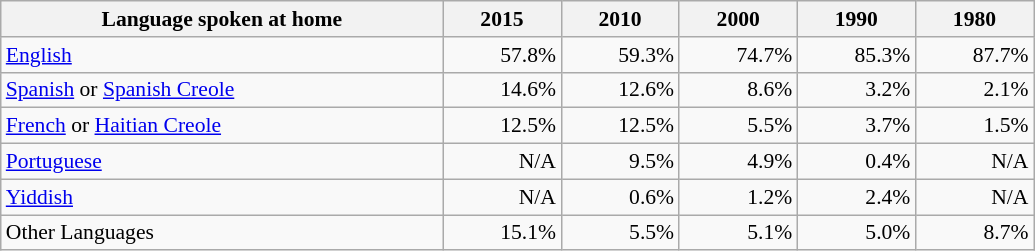<table class="wikitable" style="font-size: 90%; text-align: right;">
<tr>
<th style="width: 20em;">Language spoken at home</th>
<th style="width: 5em;">2015</th>
<th style="width: 5em;">2010</th>
<th style="width: 5em;">2000</th>
<th style="width: 5em;">1990</th>
<th style="width: 5em;">1980</th>
</tr>
<tr>
<td style="text-align:left"><a href='#'>English</a></td>
<td>57.8%</td>
<td>59.3%</td>
<td>74.7%</td>
<td>85.3%</td>
<td>87.7%</td>
</tr>
<tr>
<td style="text-align:left"><a href='#'>Spanish</a> or <a href='#'>Spanish Creole</a></td>
<td>14.6%</td>
<td>12.6%</td>
<td>8.6%</td>
<td>3.2%</td>
<td>2.1%</td>
</tr>
<tr>
<td style="text-align:left"><a href='#'>French</a> or <a href='#'>Haitian Creole</a></td>
<td>12.5%</td>
<td>12.5%</td>
<td>5.5%</td>
<td>3.7%</td>
<td>1.5%</td>
</tr>
<tr>
<td style="text-align:left"><a href='#'>Portuguese</a></td>
<td>N/A</td>
<td>9.5%</td>
<td>4.9%</td>
<td>0.4%</td>
<td>N/A</td>
</tr>
<tr>
<td style="text-align:left"><a href='#'>Yiddish</a></td>
<td>N/A</td>
<td>0.6%</td>
<td>1.2%</td>
<td>2.4%</td>
<td>N/A</td>
</tr>
<tr>
<td style="text-align:left">Other Languages</td>
<td>15.1%</td>
<td>5.5%</td>
<td>5.1%</td>
<td>5.0%</td>
<td>8.7%</td>
</tr>
</table>
